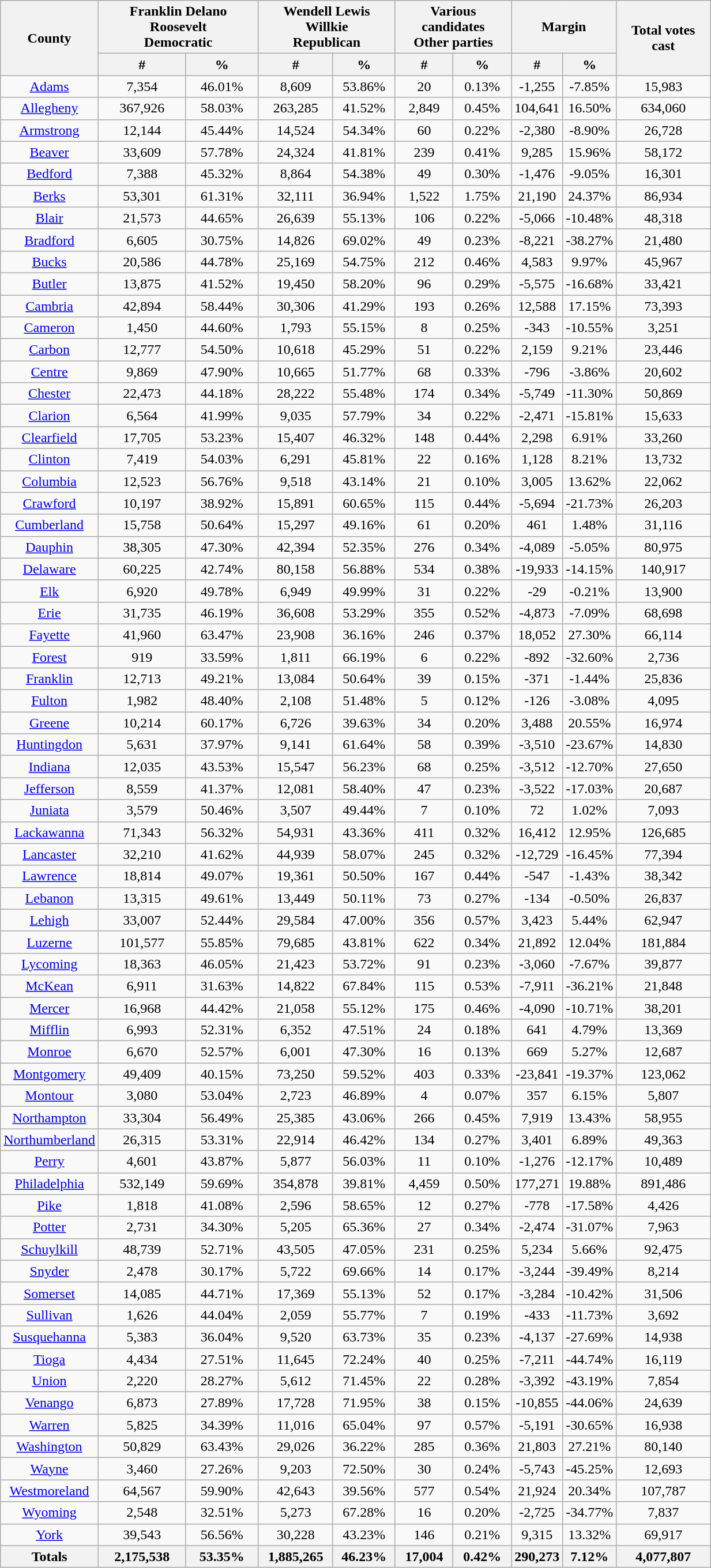<table width="65%"  class="wikitable sortable" style="text-align:center">
<tr>
<th colspan="1" rowspan="2">County</th>
<th style="text-align:center;" colspan="2">Franklin Delano Roosevelt<br>Democratic</th>
<th style="text-align:center;" colspan="2">Wendell Lewis Willkie<br>Republican</th>
<th style="text-align:center;" colspan="2">Various candidates<br>Other parties</th>
<th style="text-align:center;" colspan="2">Margin</th>
<th colspan="1" rowspan="2" style="text-align:center;">Total votes cast</th>
</tr>
<tr>
<th style="text-align:center;" data-sort-type="number">#</th>
<th style="text-align:center;" data-sort-type="number">%</th>
<th style="text-align:center;" data-sort-type="number">#</th>
<th style="text-align:center;" data-sort-type="number">%</th>
<th style="text-align:center;" data-sort-type="number">#</th>
<th style="text-align:center;" data-sort-type="number">%</th>
<th style="text-align:center;" data-sort-type="number">#</th>
<th style="text-align:center;" data-sort-type="number">%</th>
</tr>
<tr style="text-align:center;">
<td><a href='#'>Adams</a></td>
<td>7,354</td>
<td>46.01%</td>
<td>8,609</td>
<td>53.86%</td>
<td>20</td>
<td>0.13%</td>
<td>-1,255</td>
<td>-7.85%</td>
<td>15,983</td>
</tr>
<tr style="text-align:center;">
<td><a href='#'>Allegheny</a></td>
<td>367,926</td>
<td>58.03%</td>
<td>263,285</td>
<td>41.52%</td>
<td>2,849</td>
<td>0.45%</td>
<td>104,641</td>
<td>16.50%</td>
<td>634,060</td>
</tr>
<tr style="text-align:center;">
<td><a href='#'>Armstrong</a></td>
<td>12,144</td>
<td>45.44%</td>
<td>14,524</td>
<td>54.34%</td>
<td>60</td>
<td>0.22%</td>
<td>-2,380</td>
<td>-8.90%</td>
<td>26,728</td>
</tr>
<tr style="text-align:center;">
<td><a href='#'>Beaver</a></td>
<td>33,609</td>
<td>57.78%</td>
<td>24,324</td>
<td>41.81%</td>
<td>239</td>
<td>0.41%</td>
<td>9,285</td>
<td>15.96%</td>
<td>58,172</td>
</tr>
<tr style="text-align:center;">
<td><a href='#'>Bedford</a></td>
<td>7,388</td>
<td>45.32%</td>
<td>8,864</td>
<td>54.38%</td>
<td>49</td>
<td>0.30%</td>
<td>-1,476</td>
<td>-9.05%</td>
<td>16,301</td>
</tr>
<tr style="text-align:center;">
<td><a href='#'>Berks</a></td>
<td>53,301</td>
<td>61.31%</td>
<td>32,111</td>
<td>36.94%</td>
<td>1,522</td>
<td>1.75%</td>
<td>21,190</td>
<td>24.37%</td>
<td>86,934</td>
</tr>
<tr style="text-align:center;">
<td><a href='#'>Blair</a></td>
<td>21,573</td>
<td>44.65%</td>
<td>26,639</td>
<td>55.13%</td>
<td>106</td>
<td>0.22%</td>
<td>-5,066</td>
<td>-10.48%</td>
<td>48,318</td>
</tr>
<tr style="text-align:center;">
<td><a href='#'>Bradford</a></td>
<td>6,605</td>
<td>30.75%</td>
<td>14,826</td>
<td>69.02%</td>
<td>49</td>
<td>0.23%</td>
<td>-8,221</td>
<td>-38.27%</td>
<td>21,480</td>
</tr>
<tr style="text-align:center;">
<td><a href='#'>Bucks</a></td>
<td>20,586</td>
<td>44.78%</td>
<td>25,169</td>
<td>54.75%</td>
<td>212</td>
<td>0.46%</td>
<td>4,583</td>
<td>9.97%</td>
<td>45,967</td>
</tr>
<tr style="text-align:center;">
<td><a href='#'>Butler</a></td>
<td>13,875</td>
<td>41.52%</td>
<td>19,450</td>
<td>58.20%</td>
<td>96</td>
<td>0.29%</td>
<td>-5,575</td>
<td>-16.68%</td>
<td>33,421</td>
</tr>
<tr style="text-align:center;">
<td><a href='#'>Cambria</a></td>
<td>42,894</td>
<td>58.44%</td>
<td>30,306</td>
<td>41.29%</td>
<td>193</td>
<td>0.26%</td>
<td>12,588</td>
<td>17.15%</td>
<td>73,393</td>
</tr>
<tr style="text-align:center;">
<td><a href='#'>Cameron</a></td>
<td>1,450</td>
<td>44.60%</td>
<td>1,793</td>
<td>55.15%</td>
<td>8</td>
<td>0.25%</td>
<td>-343</td>
<td>-10.55%</td>
<td>3,251</td>
</tr>
<tr style="text-align:center;">
<td><a href='#'>Carbon</a></td>
<td>12,777</td>
<td>54.50%</td>
<td>10,618</td>
<td>45.29%</td>
<td>51</td>
<td>0.22%</td>
<td>2,159</td>
<td>9.21%</td>
<td>23,446</td>
</tr>
<tr style="text-align:center;">
<td><a href='#'>Centre</a></td>
<td>9,869</td>
<td>47.90%</td>
<td>10,665</td>
<td>51.77%</td>
<td>68</td>
<td>0.33%</td>
<td>-796</td>
<td>-3.86%</td>
<td>20,602</td>
</tr>
<tr style="text-align:center;">
<td><a href='#'>Chester</a></td>
<td>22,473</td>
<td>44.18%</td>
<td>28,222</td>
<td>55.48%</td>
<td>174</td>
<td>0.34%</td>
<td>-5,749</td>
<td>-11.30%</td>
<td>50,869</td>
</tr>
<tr style="text-align:center;">
<td><a href='#'>Clarion</a></td>
<td>6,564</td>
<td>41.99%</td>
<td>9,035</td>
<td>57.79%</td>
<td>34</td>
<td>0.22%</td>
<td>-2,471</td>
<td>-15.81%</td>
<td>15,633</td>
</tr>
<tr style="text-align:center;">
<td><a href='#'>Clearfield</a></td>
<td>17,705</td>
<td>53.23%</td>
<td>15,407</td>
<td>46.32%</td>
<td>148</td>
<td>0.44%</td>
<td>2,298</td>
<td>6.91%</td>
<td>33,260</td>
</tr>
<tr style="text-align:center;">
<td><a href='#'>Clinton</a></td>
<td>7,419</td>
<td>54.03%</td>
<td>6,291</td>
<td>45.81%</td>
<td>22</td>
<td>0.16%</td>
<td>1,128</td>
<td>8.21%</td>
<td>13,732</td>
</tr>
<tr style="text-align:center;">
<td><a href='#'>Columbia</a></td>
<td>12,523</td>
<td>56.76%</td>
<td>9,518</td>
<td>43.14%</td>
<td>21</td>
<td>0.10%</td>
<td>3,005</td>
<td>13.62%</td>
<td>22,062</td>
</tr>
<tr style="text-align:center;">
<td><a href='#'>Crawford</a></td>
<td>10,197</td>
<td>38.92%</td>
<td>15,891</td>
<td>60.65%</td>
<td>115</td>
<td>0.44%</td>
<td>-5,694</td>
<td>-21.73%</td>
<td>26,203</td>
</tr>
<tr style="text-align:center;">
<td><a href='#'>Cumberland</a></td>
<td>15,758</td>
<td>50.64%</td>
<td>15,297</td>
<td>49.16%</td>
<td>61</td>
<td>0.20%</td>
<td>461</td>
<td>1.48%</td>
<td>31,116</td>
</tr>
<tr style="text-align:center;">
<td><a href='#'>Dauphin</a></td>
<td>38,305</td>
<td>47.30%</td>
<td>42,394</td>
<td>52.35%</td>
<td>276</td>
<td>0.34%</td>
<td>-4,089</td>
<td>-5.05%</td>
<td>80,975</td>
</tr>
<tr style="text-align:center;">
<td><a href='#'>Delaware</a></td>
<td>60,225</td>
<td>42.74%</td>
<td>80,158</td>
<td>56.88%</td>
<td>534</td>
<td>0.38%</td>
<td>-19,933</td>
<td>-14.15%</td>
<td>140,917</td>
</tr>
<tr style="text-align:center;">
<td><a href='#'>Elk</a></td>
<td>6,920</td>
<td>49.78%</td>
<td>6,949</td>
<td>49.99%</td>
<td>31</td>
<td>0.22%</td>
<td>-29</td>
<td>-0.21%</td>
<td>13,900</td>
</tr>
<tr style="text-align:center;">
<td><a href='#'>Erie</a></td>
<td>31,735</td>
<td>46.19%</td>
<td>36,608</td>
<td>53.29%</td>
<td>355</td>
<td>0.52%</td>
<td>-4,873</td>
<td>-7.09%</td>
<td>68,698</td>
</tr>
<tr style="text-align:center;">
<td><a href='#'>Fayette</a></td>
<td>41,960</td>
<td>63.47%</td>
<td>23,908</td>
<td>36.16%</td>
<td>246</td>
<td>0.37%</td>
<td>18,052</td>
<td>27.30%</td>
<td>66,114</td>
</tr>
<tr style="text-align:center;">
<td><a href='#'>Forest</a></td>
<td>919</td>
<td>33.59%</td>
<td>1,811</td>
<td>66.19%</td>
<td>6</td>
<td>0.22%</td>
<td>-892</td>
<td>-32.60%</td>
<td>2,736</td>
</tr>
<tr style="text-align:center;">
<td><a href='#'>Franklin</a></td>
<td>12,713</td>
<td>49.21%</td>
<td>13,084</td>
<td>50.64%</td>
<td>39</td>
<td>0.15%</td>
<td>-371</td>
<td>-1.44%</td>
<td>25,836</td>
</tr>
<tr style="text-align:center;">
<td><a href='#'>Fulton</a></td>
<td>1,982</td>
<td>48.40%</td>
<td>2,108</td>
<td>51.48%</td>
<td>5</td>
<td>0.12%</td>
<td>-126</td>
<td>-3.08%</td>
<td>4,095</td>
</tr>
<tr style="text-align:center;">
<td><a href='#'>Greene</a></td>
<td>10,214</td>
<td>60.17%</td>
<td>6,726</td>
<td>39.63%</td>
<td>34</td>
<td>0.20%</td>
<td>3,488</td>
<td>20.55%</td>
<td>16,974</td>
</tr>
<tr style="text-align:center;">
<td><a href='#'>Huntingdon</a></td>
<td>5,631</td>
<td>37.97%</td>
<td>9,141</td>
<td>61.64%</td>
<td>58</td>
<td>0.39%</td>
<td>-3,510</td>
<td>-23.67%</td>
<td>14,830</td>
</tr>
<tr style="text-align:center;">
<td><a href='#'>Indiana</a></td>
<td>12,035</td>
<td>43.53%</td>
<td>15,547</td>
<td>56.23%</td>
<td>68</td>
<td>0.25%</td>
<td>-3,512</td>
<td>-12.70%</td>
<td>27,650</td>
</tr>
<tr style="text-align:center;">
<td><a href='#'>Jefferson</a></td>
<td>8,559</td>
<td>41.37%</td>
<td>12,081</td>
<td>58.40%</td>
<td>47</td>
<td>0.23%</td>
<td>-3,522</td>
<td>-17.03%</td>
<td>20,687</td>
</tr>
<tr style="text-align:center;">
<td><a href='#'>Juniata</a></td>
<td>3,579</td>
<td>50.46%</td>
<td>3,507</td>
<td>49.44%</td>
<td>7</td>
<td>0.10%</td>
<td>72</td>
<td>1.02%</td>
<td>7,093</td>
</tr>
<tr style="text-align:center;">
<td><a href='#'>Lackawanna</a></td>
<td>71,343</td>
<td>56.32%</td>
<td>54,931</td>
<td>43.36%</td>
<td>411</td>
<td>0.32%</td>
<td>16,412</td>
<td>12.95%</td>
<td>126,685</td>
</tr>
<tr style="text-align:center;">
<td><a href='#'>Lancaster</a></td>
<td>32,210</td>
<td>41.62%</td>
<td>44,939</td>
<td>58.07%</td>
<td>245</td>
<td>0.32%</td>
<td>-12,729</td>
<td>-16.45%</td>
<td>77,394</td>
</tr>
<tr style="text-align:center;">
<td><a href='#'>Lawrence</a></td>
<td>18,814</td>
<td>49.07%</td>
<td>19,361</td>
<td>50.50%</td>
<td>167</td>
<td>0.44%</td>
<td>-547</td>
<td>-1.43%</td>
<td>38,342</td>
</tr>
<tr style="text-align:center;">
<td><a href='#'>Lebanon</a></td>
<td>13,315</td>
<td>49.61%</td>
<td>13,449</td>
<td>50.11%</td>
<td>73</td>
<td>0.27%</td>
<td>-134</td>
<td>-0.50%</td>
<td>26,837</td>
</tr>
<tr style="text-align:center;">
<td><a href='#'>Lehigh</a></td>
<td>33,007</td>
<td>52.44%</td>
<td>29,584</td>
<td>47.00%</td>
<td>356</td>
<td>0.57%</td>
<td>3,423</td>
<td>5.44%</td>
<td>62,947</td>
</tr>
<tr style="text-align:center;">
<td><a href='#'>Luzerne</a></td>
<td>101,577</td>
<td>55.85%</td>
<td>79,685</td>
<td>43.81%</td>
<td>622</td>
<td>0.34%</td>
<td>21,892</td>
<td>12.04%</td>
<td>181,884</td>
</tr>
<tr style="text-align:center;">
<td><a href='#'>Lycoming</a></td>
<td>18,363</td>
<td>46.05%</td>
<td>21,423</td>
<td>53.72%</td>
<td>91</td>
<td>0.23%</td>
<td>-3,060</td>
<td>-7.67%</td>
<td>39,877</td>
</tr>
<tr style="text-align:center;">
<td><a href='#'>McKean</a></td>
<td>6,911</td>
<td>31.63%</td>
<td>14,822</td>
<td>67.84%</td>
<td>115</td>
<td>0.53%</td>
<td>-7,911</td>
<td>-36.21%</td>
<td>21,848</td>
</tr>
<tr style="text-align:center;">
<td><a href='#'>Mercer</a></td>
<td>16,968</td>
<td>44.42%</td>
<td>21,058</td>
<td>55.12%</td>
<td>175</td>
<td>0.46%</td>
<td>-4,090</td>
<td>-10.71%</td>
<td>38,201</td>
</tr>
<tr style="text-align:center;">
<td><a href='#'>Mifflin</a></td>
<td>6,993</td>
<td>52.31%</td>
<td>6,352</td>
<td>47.51%</td>
<td>24</td>
<td>0.18%</td>
<td>641</td>
<td>4.79%</td>
<td>13,369</td>
</tr>
<tr style="text-align:center;">
<td><a href='#'>Monroe</a></td>
<td>6,670</td>
<td>52.57%</td>
<td>6,001</td>
<td>47.30%</td>
<td>16</td>
<td>0.13%</td>
<td>669</td>
<td>5.27%</td>
<td>12,687</td>
</tr>
<tr style="text-align:center;">
<td><a href='#'>Montgomery</a></td>
<td>49,409</td>
<td>40.15%</td>
<td>73,250</td>
<td>59.52%</td>
<td>403</td>
<td>0.33%</td>
<td>-23,841</td>
<td>-19.37%</td>
<td>123,062</td>
</tr>
<tr style="text-align:center;">
<td><a href='#'>Montour</a></td>
<td>3,080</td>
<td>53.04%</td>
<td>2,723</td>
<td>46.89%</td>
<td>4</td>
<td>0.07%</td>
<td>357</td>
<td>6.15%</td>
<td>5,807</td>
</tr>
<tr style="text-align:center;">
<td><a href='#'>Northampton</a></td>
<td>33,304</td>
<td>56.49%</td>
<td>25,385</td>
<td>43.06%</td>
<td>266</td>
<td>0.45%</td>
<td>7,919</td>
<td>13.43%</td>
<td>58,955</td>
</tr>
<tr style="text-align:center;">
<td><a href='#'>Northumberland</a></td>
<td>26,315</td>
<td>53.31%</td>
<td>22,914</td>
<td>46.42%</td>
<td>134</td>
<td>0.27%</td>
<td>3,401</td>
<td>6.89%</td>
<td>49,363</td>
</tr>
<tr style="text-align:center;">
<td><a href='#'>Perry</a></td>
<td>4,601</td>
<td>43.87%</td>
<td>5,877</td>
<td>56.03%</td>
<td>11</td>
<td>0.10%</td>
<td>-1,276</td>
<td>-12.17%</td>
<td>10,489</td>
</tr>
<tr style="text-align:center;">
<td><a href='#'>Philadelphia</a></td>
<td>532,149</td>
<td>59.69%</td>
<td>354,878</td>
<td>39.81%</td>
<td>4,459</td>
<td>0.50%</td>
<td>177,271</td>
<td>19.88%</td>
<td>891,486</td>
</tr>
<tr style="text-align:center;">
<td><a href='#'>Pike</a></td>
<td>1,818</td>
<td>41.08%</td>
<td>2,596</td>
<td>58.65%</td>
<td>12</td>
<td>0.27%</td>
<td>-778</td>
<td>-17.58%</td>
<td>4,426</td>
</tr>
<tr style="text-align:center;">
<td><a href='#'>Potter</a></td>
<td>2,731</td>
<td>34.30%</td>
<td>5,205</td>
<td>65.36%</td>
<td>27</td>
<td>0.34%</td>
<td>-2,474</td>
<td>-31.07%</td>
<td>7,963</td>
</tr>
<tr style="text-align:center;">
<td><a href='#'>Schuylkill</a></td>
<td>48,739</td>
<td>52.71%</td>
<td>43,505</td>
<td>47.05%</td>
<td>231</td>
<td>0.25%</td>
<td>5,234</td>
<td>5.66%</td>
<td>92,475</td>
</tr>
<tr style="text-align:center;">
<td><a href='#'>Snyder</a></td>
<td>2,478</td>
<td>30.17%</td>
<td>5,722</td>
<td>69.66%</td>
<td>14</td>
<td>0.17%</td>
<td>-3,244</td>
<td>-39.49%</td>
<td>8,214</td>
</tr>
<tr style="text-align:center;">
<td><a href='#'>Somerset</a></td>
<td>14,085</td>
<td>44.71%</td>
<td>17,369</td>
<td>55.13%</td>
<td>52</td>
<td>0.17%</td>
<td>-3,284</td>
<td>-10.42%</td>
<td>31,506</td>
</tr>
<tr style="text-align:center;">
<td><a href='#'>Sullivan</a></td>
<td>1,626</td>
<td>44.04%</td>
<td>2,059</td>
<td>55.77%</td>
<td>7</td>
<td>0.19%</td>
<td>-433</td>
<td>-11.73%</td>
<td>3,692</td>
</tr>
<tr style="text-align:center;">
<td><a href='#'>Susquehanna</a></td>
<td>5,383</td>
<td>36.04%</td>
<td>9,520</td>
<td>63.73%</td>
<td>35</td>
<td>0.23%</td>
<td>-4,137</td>
<td>-27.69%</td>
<td>14,938</td>
</tr>
<tr style="text-align:center;">
<td><a href='#'>Tioga</a></td>
<td>4,434</td>
<td>27.51%</td>
<td>11,645</td>
<td>72.24%</td>
<td>40</td>
<td>0.25%</td>
<td>-7,211</td>
<td>-44.74%</td>
<td>16,119</td>
</tr>
<tr style="text-align:center;">
<td><a href='#'>Union</a></td>
<td>2,220</td>
<td>28.27%</td>
<td>5,612</td>
<td>71.45%</td>
<td>22</td>
<td>0.28%</td>
<td>-3,392</td>
<td>-43.19%</td>
<td>7,854</td>
</tr>
<tr style="text-align:center;">
<td><a href='#'>Venango</a></td>
<td>6,873</td>
<td>27.89%</td>
<td>17,728</td>
<td>71.95%</td>
<td>38</td>
<td>0.15%</td>
<td>-10,855</td>
<td>-44.06%</td>
<td>24,639</td>
</tr>
<tr style="text-align:center;">
<td><a href='#'>Warren</a></td>
<td>5,825</td>
<td>34.39%</td>
<td>11,016</td>
<td>65.04%</td>
<td>97</td>
<td>0.57%</td>
<td>-5,191</td>
<td>-30.65%</td>
<td>16,938</td>
</tr>
<tr style="text-align:center;">
<td><a href='#'>Washington</a></td>
<td>50,829</td>
<td>63.43%</td>
<td>29,026</td>
<td>36.22%</td>
<td>285</td>
<td>0.36%</td>
<td>21,803</td>
<td>27.21%</td>
<td>80,140</td>
</tr>
<tr style="text-align:center;">
<td><a href='#'>Wayne</a></td>
<td>3,460</td>
<td>27.26%</td>
<td>9,203</td>
<td>72.50%</td>
<td>30</td>
<td>0.24%</td>
<td>-5,743</td>
<td>-45.25%</td>
<td>12,693</td>
</tr>
<tr style="text-align:center;">
<td><a href='#'>Westmoreland</a></td>
<td>64,567</td>
<td>59.90%</td>
<td>42,643</td>
<td>39.56%</td>
<td>577</td>
<td>0.54%</td>
<td>21,924</td>
<td>20.34%</td>
<td>107,787</td>
</tr>
<tr style="text-align:center;">
<td><a href='#'>Wyoming</a></td>
<td>2,548</td>
<td>32.51%</td>
<td>5,273</td>
<td>67.28%</td>
<td>16</td>
<td>0.20%</td>
<td>-2,725</td>
<td>-34.77%</td>
<td>7,837</td>
</tr>
<tr style="text-align:center;">
<td><a href='#'>York</a></td>
<td>39,543</td>
<td>56.56%</td>
<td>30,228</td>
<td>43.23%</td>
<td>146</td>
<td>0.21%</td>
<td>9,315</td>
<td>13.32%</td>
<td>69,917</td>
</tr>
<tr style="text-align:center;">
<th>Totals</th>
<th>2,175,538</th>
<th>53.35%</th>
<th>1,885,265</th>
<th>46.23%</th>
<th>17,004</th>
<th>0.42%</th>
<th>290,273</th>
<th>7.12%</th>
<th>4,077,807</th>
</tr>
</table>
